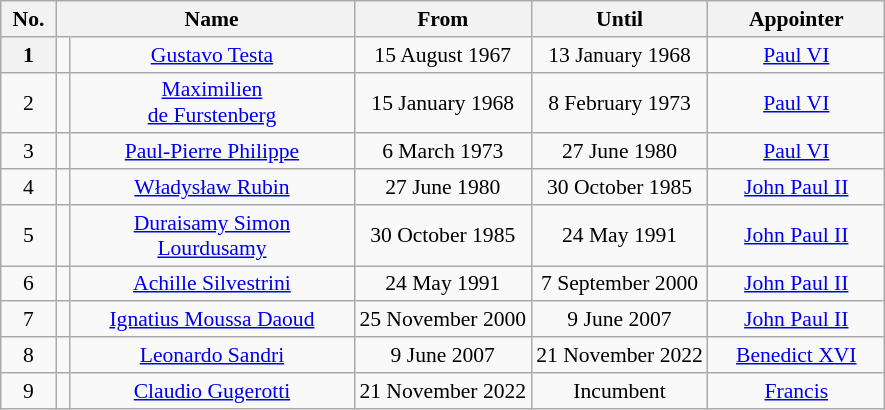<table class="wikitable" style="font-size:90%; text-align:center;">
<tr>
<th scope="col">No.</th>
<th scope="col" style="border-right:none;"></th>
<th scope="col" style="border-left:none;">Name</th>
<th scope="col" style="width:20%;">From</th>
<th scope="col" style="width:20%;">Until</th>
<th scope="col" style="width:20%;">Appointer</th>
</tr>
<tr>
<th scope="row">1</th>
<td></td>
<td><a href='#'>Gustavo Testa</a></td>
<td>15 August 1967</td>
<td>13 January 1968</td>
<td><a href='#'>Paul VI</a></td>
</tr>
<tr>
<td ! scope="row">2</td>
<td></td>
<td><a href='#'>Maximilien<br>de Furstenberg</a></td>
<td>15 January 1968</td>
<td>8 February 1973</td>
<td><a href='#'>Paul VI</a></td>
</tr>
<tr>
<td ! scope="row">3</td>
<td></td>
<td><a href='#'>Paul-Pierre Philippe</a></td>
<td>6 March 1973</td>
<td>27 June 1980</td>
<td><a href='#'>Paul VI</a></td>
</tr>
<tr>
<td ! scope="row">4</td>
<td></td>
<td><a href='#'>Władysław Rubin</a></td>
<td>27 June 1980</td>
<td>30 October 1985</td>
<td><a href='#'>John Paul II</a></td>
</tr>
<tr>
<td ! scope="row">5</td>
<td></td>
<td><a href='#'>Duraisamy Simon<br>Lourdusamy</a></td>
<td>30 October 1985</td>
<td>24 May 1991</td>
<td><a href='#'>John Paul II</a></td>
</tr>
<tr>
<td ! scope="row">6</td>
<td></td>
<td><a href='#'>Achille Silvestrini</a></td>
<td>24 May 1991</td>
<td>7 September 2000</td>
<td><a href='#'>John Paul II</a></td>
</tr>
<tr>
<td ! scope="row">7</td>
<td></td>
<td><a href='#'>Ignatius Moussa Daoud</a></td>
<td>25 November 2000</td>
<td>9 June 2007</td>
<td><a href='#'>John Paul II</a></td>
</tr>
<tr>
<td ! scope="row">8</td>
<td></td>
<td><a href='#'>Leonardo Sandri</a></td>
<td>9 June 2007</td>
<td>21 November 2022</td>
<td><a href='#'>Benedict XVI</a></td>
</tr>
<tr>
<td ! scope="row">9</td>
<td></td>
<td><a href='#'>Claudio Gugerotti</a></td>
<td>21 November 2022</td>
<td>Incumbent</td>
<td><a href='#'>Francis</a></td>
</tr>
</table>
